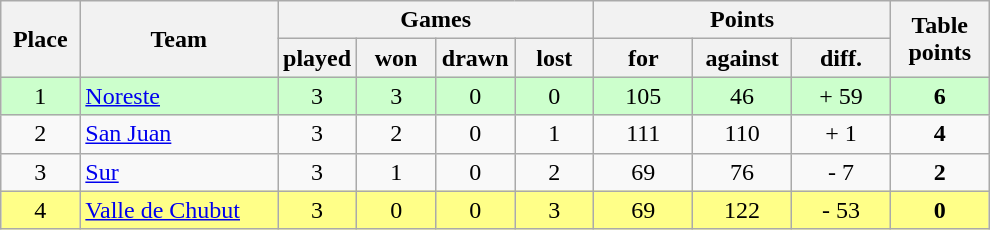<table class="wikitable">
<tr>
<th rowspan=2 width="8%">Place</th>
<th rowspan=2 width="20%">Team</th>
<th colspan=4 width="32%">Games</th>
<th colspan=3 width="30%">Points</th>
<th rowspan=2 width="10%">Table<br>points</th>
</tr>
<tr>
<th width="8%">played</th>
<th width="8%">won</th>
<th width="8%">drawn</th>
<th width="8%">lost</th>
<th width="10%">for</th>
<th width="10%">against</th>
<th width="10%">diff.</th>
</tr>
<tr align=center style="background: #ccffcc;">
<td>1</td>
<td align=left><a href='#'>Noreste</a></td>
<td>3</td>
<td>3</td>
<td>0</td>
<td>0</td>
<td>105</td>
<td>46</td>
<td>+ 59</td>
<td><strong>6</strong></td>
</tr>
<tr align=center>
<td>2</td>
<td align=left><a href='#'>San Juan</a></td>
<td>3</td>
<td>2</td>
<td>0</td>
<td>1</td>
<td>111</td>
<td>110</td>
<td>+ 1</td>
<td><strong>4</strong></td>
</tr>
<tr align=center>
<td>3</td>
<td align=left><a href='#'>Sur</a></td>
<td>3</td>
<td>1</td>
<td>0</td>
<td>2</td>
<td>69</td>
<td>76</td>
<td>- 7</td>
<td><strong>2</strong></td>
</tr>
<tr align=center style="background: #FFFF88;">
<td>4</td>
<td align=left><a href='#'>Valle de Chubut</a></td>
<td>3</td>
<td>0</td>
<td>0</td>
<td>3</td>
<td>69</td>
<td>122</td>
<td>- 53</td>
<td><strong>0</strong></td>
</tr>
</table>
